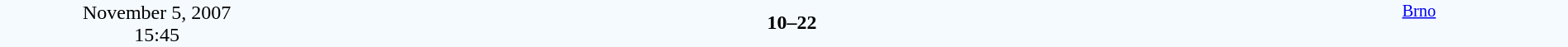<table style="width: 100%; background:#F5FAFF;" cellspacing="0">
<tr>
<td align=center rowspan=3 width=20%>November 5, 2007<br>15:45</td>
</tr>
<tr>
<td width=24% align=right></td>
<td align=center width=13%><strong>10–22</strong></td>
<td width=24%></td>
<td style=font-size:85% rowspan=3 valign=top align=center><a href='#'>Brno</a></td>
</tr>
<tr style=font-size:85%>
<td align=right></td>
<td align=center></td>
<td></td>
</tr>
</table>
